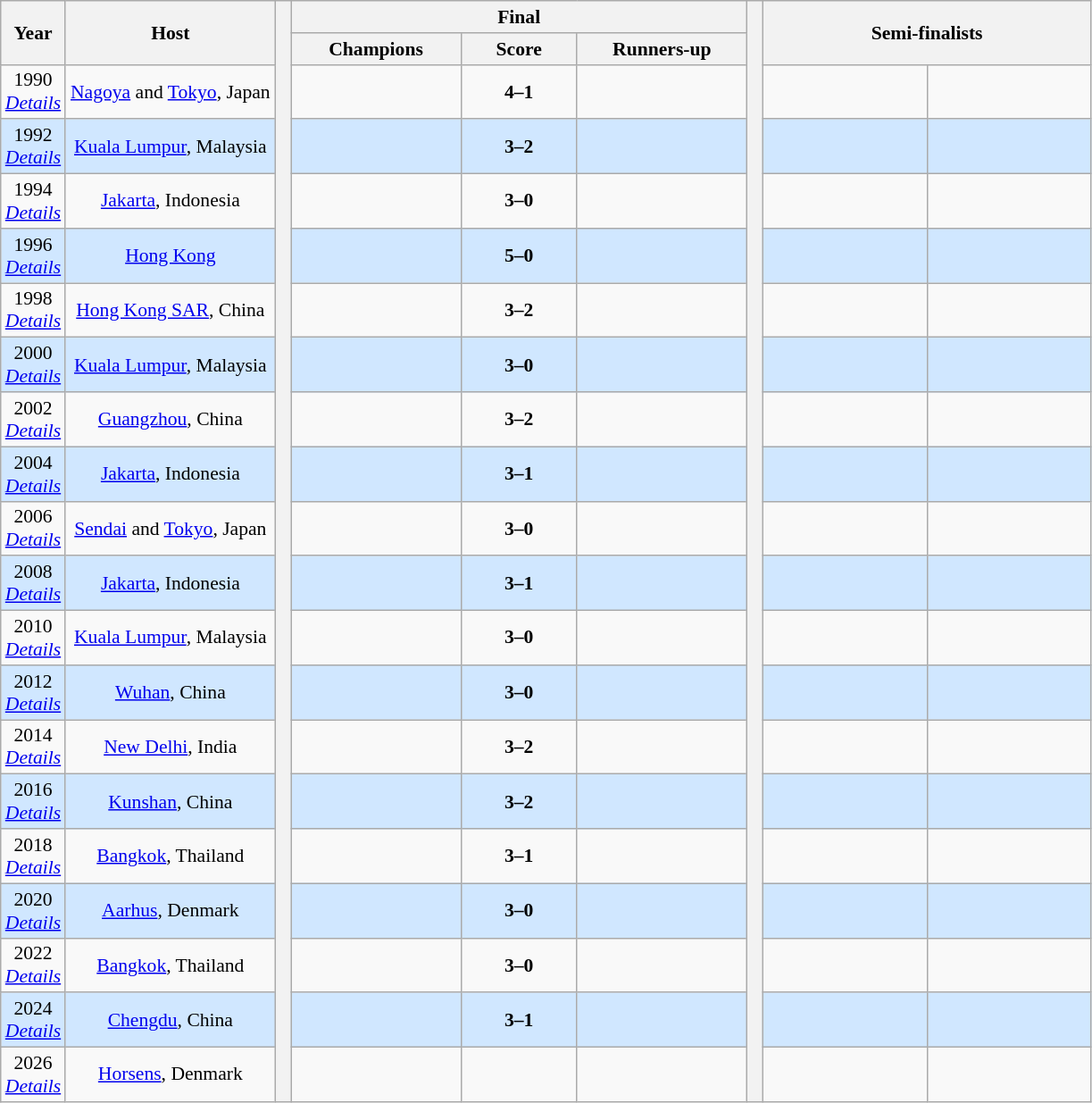<table class=wikitable style="font-size:90%; text-align:center;"|->
<tr>
<th rowspan=2 width=40>Year</th>
<th rowspan=2 width=150>Host</th>
<th width=5 rowspan=21></th>
<th colspan=3>Final</th>
<th width=5 rowspan=21></th>
<th colspan=2 rowspan=2>Semi-finalists</th>
</tr>
<tr>
<th width=120>Champions</th>
<th width=80>Score</th>
<th width=120>Runners-up</th>
</tr>
<tr>
<td>1990<br><em><a href='#'>Details</a></em></td>
<td><a href='#'>Nagoya</a> and <a href='#'>Tokyo</a>, Japan</td>
<td><strong></strong></td>
<td><strong>4–1</strong></td>
<td></td>
<td width=116></td>
<td width=116></td>
</tr>
<tr bgcolor=#D0E7FF>
<td>1992<br><em><a href='#'>Details</a></em></td>
<td><a href='#'>Kuala Lumpur</a>, Malaysia</td>
<td><strong></strong></td>
<td><strong>3–2</strong></td>
<td></td>
<td></td>
<td></td>
</tr>
<tr>
<td>1994<br><em><a href='#'>Details</a></em></td>
<td><a href='#'>Jakarta</a>, Indonesia</td>
<td><strong></strong></td>
<td><strong>3–0</strong></td>
<td></td>
<td></td>
<td></td>
</tr>
<tr bgcolor=#D0E7FF>
<td>1996<br><em><a href='#'>Details</a></em></td>
<td><a href='#'>Hong Kong</a></td>
<td><strong></strong></td>
<td><strong>5–0</strong></td>
<td></td>
<td></td>
<td></td>
</tr>
<tr>
<td>1998<br><em><a href='#'>Details</a></em></td>
<td><a href='#'>Hong Kong SAR</a>, China</td>
<td><strong></strong></td>
<td><strong>3–2</strong></td>
<td></td>
<td></td>
<td></td>
</tr>
<tr bgcolor=#D0E7FF>
<td>2000<br><em><a href='#'>Details</a></em></td>
<td><a href='#'>Kuala Lumpur</a>, Malaysia</td>
<td><strong></strong></td>
<td><strong>3–0</strong></td>
<td></td>
<td></td>
<td></td>
</tr>
<tr>
<td>2002<br><em><a href='#'>Details</a></em></td>
<td><a href='#'>Guangzhou</a>, China</td>
<td><strong></strong></td>
<td><strong>3–2</strong></td>
<td></td>
<td></td>
<td></td>
</tr>
<tr bgcolor=#D0E7FF>
<td>2004<br><em><a href='#'>Details</a></em></td>
<td><a href='#'>Jakarta</a>, Indonesia</td>
<td><strong></strong></td>
<td><strong>3–1</strong></td>
<td></td>
<td></td>
<td></td>
</tr>
<tr>
<td>2006<br> <em><a href='#'>Details</a></em></td>
<td><a href='#'>Sendai</a> and <a href='#'>Tokyo</a>, Japan</td>
<td><strong></strong></td>
<td><strong>3–0</strong></td>
<td></td>
<td></td>
<td></td>
</tr>
<tr bgcolor=#D0E7FF>
<td>2008<br><em><a href='#'>Details</a></em></td>
<td><a href='#'>Jakarta</a>, Indonesia</td>
<td><strong></strong></td>
<td><strong>3–1</strong></td>
<td></td>
<td></td>
<td></td>
</tr>
<tr>
<td>2010<br><em><a href='#'>Details</a></em></td>
<td><a href='#'>Kuala Lumpur</a>, Malaysia</td>
<td><strong></strong></td>
<td><strong>3–0</strong></td>
<td></td>
<td></td>
<td></td>
</tr>
<tr bgcolor=#D0E7FF>
<td>2012<br><em><a href='#'>Details</a></em></td>
<td><a href='#'>Wuhan</a>, China</td>
<td><strong></strong></td>
<td><strong>3–0</strong></td>
<td></td>
<td></td>
<td></td>
</tr>
<tr>
<td>2014<br><em><a href='#'>Details</a></em></td>
<td><a href='#'>New Delhi</a>, India</td>
<td><strong></strong></td>
<td><strong>3–2</strong></td>
<td></td>
<td></td>
<td></td>
</tr>
<tr bgcolor=#D0E7FF>
<td>2016<br><em><a href='#'>Details</a></em></td>
<td><a href='#'>Kunshan</a>, China</td>
<td><strong></strong></td>
<td><strong>3–2</strong></td>
<td></td>
<td></td>
<td></td>
</tr>
<tr>
<td>2018<br><em><a href='#'>Details</a></em></td>
<td><a href='#'>Bangkok</a>, Thailand</td>
<td><strong></strong></td>
<td><strong>3–1</strong></td>
<td></td>
<td></td>
<td></td>
</tr>
<tr bgcolor=#D0E7FF>
<td>2020<br><em><a href='#'>Details</a></em></td>
<td><a href='#'>Aarhus</a>, Denmark</td>
<td><strong></strong></td>
<td><strong>3–0</strong></td>
<td></td>
<td></td>
<td></td>
</tr>
<tr bgcolor=>
<td>2022<br><em><a href='#'>Details</a></em></td>
<td><a href='#'>Bangkok</a>, Thailand</td>
<td><strong></strong></td>
<td><strong>3–0</strong></td>
<td></td>
<td></td>
<td></td>
</tr>
<tr bgcolor=#D0E7FF>
<td>2024<br><em><a href='#'>Details</a></em></td>
<td><a href='#'>Chengdu</a>, China</td>
<td><strong></strong></td>
<td><strong>3–1</strong></td>
<td></td>
<td></td>
<td></td>
</tr>
<tr bgcolor=>
<td>2026<br><em><a href='#'>Details</a></em></td>
<td><a href='#'>Horsens</a>, Denmark</td>
<td></td>
<td></td>
<td></td>
<td></td>
<td></td>
</tr>
</table>
